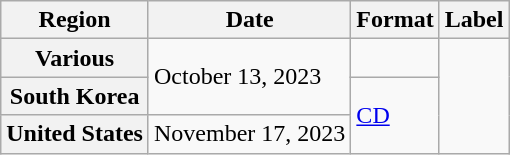<table class="wikitable plainrowheaders">
<tr>
<th scope="col">Region</th>
<th scope="col">Date</th>
<th scope="col">Format</th>
<th scope="col">Label</th>
</tr>
<tr>
<th scope="row">Various </th>
<td rowspan="2">October 13, 2023</td>
<td></td>
<td rowspan="3"></td>
</tr>
<tr>
<th scope="row">South Korea</th>
<td rowspan="2"><a href='#'>CD</a></td>
</tr>
<tr>
<th scope="row">United States</th>
<td>November 17, 2023</td>
</tr>
</table>
